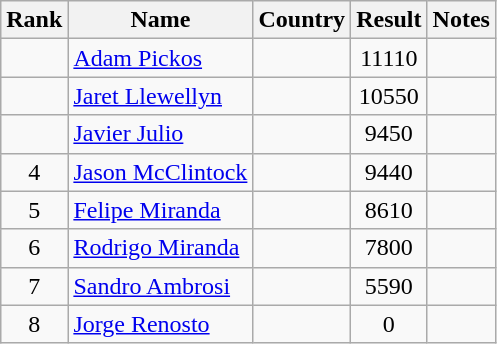<table class="wikitable sortable" style="text-align:center;">
<tr>
<th>Rank</th>
<th>Name</th>
<th>Country</th>
<th>Result</th>
<th>Notes</th>
</tr>
<tr>
<td></td>
<td align=left><a href='#'>Adam Pickos</a></td>
<td align=left></td>
<td>11110</td>
<td></td>
</tr>
<tr>
<td></td>
<td align=left><a href='#'>Jaret Llewellyn</a></td>
<td align=left></td>
<td>10550</td>
<td></td>
</tr>
<tr>
<td></td>
<td align=left><a href='#'>Javier Julio</a></td>
<td align=left></td>
<td>9450</td>
<td></td>
</tr>
<tr>
<td>4</td>
<td align=left><a href='#'>Jason McClintock</a></td>
<td align=left></td>
<td>9440</td>
<td></td>
</tr>
<tr>
<td>5</td>
<td align=left><a href='#'>Felipe Miranda</a></td>
<td align=left></td>
<td>8610</td>
<td></td>
</tr>
<tr>
<td>6</td>
<td align=left><a href='#'>Rodrigo Miranda</a></td>
<td align=left></td>
<td>7800</td>
<td></td>
</tr>
<tr>
<td>7</td>
<td align=left><a href='#'>Sandro Ambrosi</a></td>
<td align=left></td>
<td>5590</td>
<td></td>
</tr>
<tr>
<td>8</td>
<td align=left><a href='#'>Jorge Renosto</a></td>
<td align=left></td>
<td>0</td>
<td></td>
</tr>
</table>
